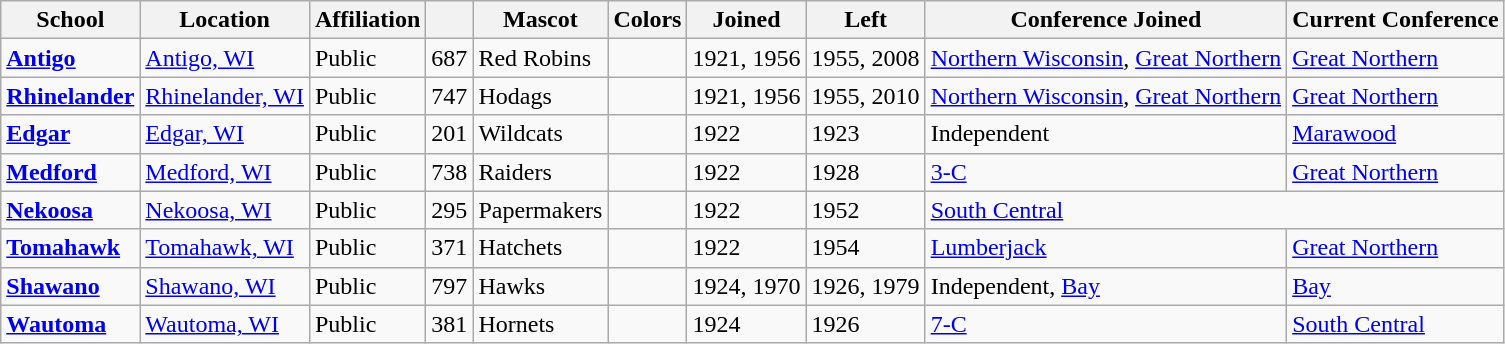<table class="wikitable sortable">
<tr>
<th>School</th>
<th>Location</th>
<th>Affiliation</th>
<th></th>
<th>Mascot</th>
<th>Colors</th>
<th>Joined</th>
<th>Left</th>
<th>Conference Joined</th>
<th>Current Conference</th>
</tr>
<tr>
<td><a href='#'><strong>Antigo</strong></a></td>
<td><a href='#'>Antigo, WI</a></td>
<td>Public</td>
<td>687</td>
<td>Red Robins</td>
<td> </td>
<td>1921, 1956</td>
<td>1955, 2008</td>
<td><a href='#'>Northern Wisconsin</a>, <a href='#'>Great Northern</a></td>
<td><a href='#'>Great Northern</a></td>
</tr>
<tr>
<td><a href='#'><strong>Rhinelander</strong></a></td>
<td><a href='#'>Rhinelander, WI</a></td>
<td>Public</td>
<td>747</td>
<td>Hodags</td>
<td> </td>
<td>1921, 1956</td>
<td>1955, 2010</td>
<td><a href='#'>Northern Wisconsin</a>, <a href='#'>Great Northern</a></td>
<td><a href='#'>Great Northern</a></td>
</tr>
<tr>
<td><a href='#'><strong>Edgar</strong></a></td>
<td><a href='#'>Edgar, WI</a></td>
<td>Public</td>
<td>201</td>
<td>Wildcats</td>
<td> </td>
<td>1922</td>
<td>1923</td>
<td>Independent</td>
<td><a href='#'>Marawood</a></td>
</tr>
<tr>
<td><a href='#'><strong>Medford</strong></a></td>
<td><a href='#'>Medford, WI</a></td>
<td>Public</td>
<td>738</td>
<td>Raiders</td>
<td> </td>
<td>1922</td>
<td>1928</td>
<td><a href='#'>3-C</a></td>
<td><a href='#'>Great Northern</a></td>
</tr>
<tr>
<td><a href='#'><strong>Nekoosa</strong></a></td>
<td><a href='#'>Nekoosa, WI</a></td>
<td>Public</td>
<td>295</td>
<td>Papermakers</td>
<td> </td>
<td>1922</td>
<td>1952</td>
<td colspan="2"><a href='#'>South Central</a></td>
</tr>
<tr>
<td><a href='#'><strong>Tomahawk</strong></a></td>
<td><a href='#'>Tomahawk, WI</a></td>
<td>Public</td>
<td>371</td>
<td>Hatchets</td>
<td> </td>
<td>1922</td>
<td>1954</td>
<td><a href='#'>Lumberjack</a></td>
<td><a href='#'>Great Northern</a></td>
</tr>
<tr>
<td><a href='#'><strong>Shawano</strong></a></td>
<td><a href='#'>Shawano, WI</a></td>
<td>Public</td>
<td>797</td>
<td>Hawks</td>
<td> </td>
<td>1924, 1970</td>
<td>1926, 1979</td>
<td>Independent, <a href='#'>Bay</a></td>
<td><a href='#'>Bay</a></td>
</tr>
<tr>
<td><a href='#'><strong>Wautoma</strong></a></td>
<td><a href='#'>Wautoma, WI</a></td>
<td>Public</td>
<td>381</td>
<td>Hornets</td>
<td> </td>
<td>1924</td>
<td>1926</td>
<td><a href='#'>7-C</a></td>
<td><a href='#'>South Central</a></td>
</tr>
</table>
